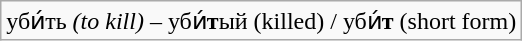<table class="wikitable">
<tr>
<td>уби́ть <em>(to kill)</em> – уби́<strong>т</strong>ый (killed) / уби́<strong>т</strong> (short form)</td>
</tr>
</table>
